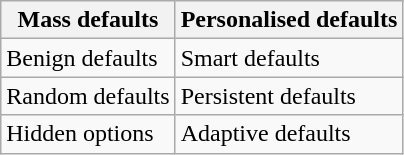<table class="wikitable">
<tr>
<th>Mass defaults</th>
<th>Personalised defaults</th>
</tr>
<tr>
<td>Benign defaults</td>
<td>Smart defaults</td>
</tr>
<tr>
<td>Random defaults</td>
<td>Persistent defaults</td>
</tr>
<tr>
<td>Hidden options</td>
<td>Adaptive defaults</td>
</tr>
</table>
